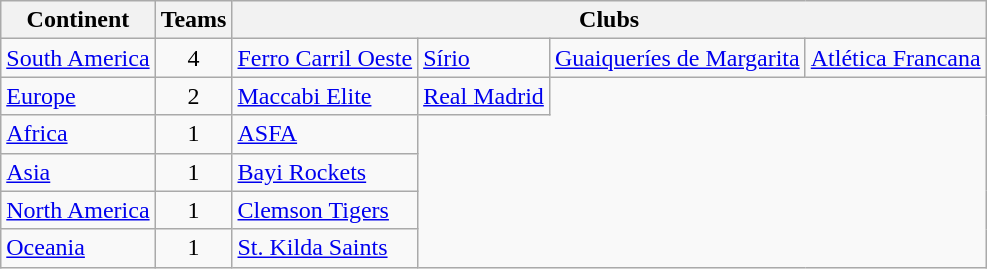<table class="wikitable" style="margin-left:0.5em;">
<tr>
<th>Continent</th>
<th>Teams</th>
<th colspan=5>Clubs</th>
</tr>
<tr>
<td><a href='#'>South America</a></td>
<td align=center>4</td>
<td> <a href='#'>Ferro Carril Oeste</a></td>
<td> <a href='#'>Sírio</a></td>
<td> <a href='#'>Guaiqueríes de Margarita</a></td>
<td> <a href='#'>Atlética Francana</a></td>
</tr>
<tr>
<td><a href='#'>Europe</a></td>
<td align=center>2</td>
<td> <a href='#'>Maccabi Elite</a></td>
<td> <a href='#'>Real Madrid</a></td>
</tr>
<tr>
<td><a href='#'>Africa</a></td>
<td align=center>1</td>
<td> <a href='#'>ASFA</a></td>
</tr>
<tr>
<td><a href='#'>Asia</a></td>
<td align=center>1</td>
<td> <a href='#'>Bayi Rockets</a></td>
</tr>
<tr>
<td><a href='#'>North America</a></td>
<td align=center>1</td>
<td> <a href='#'>Clemson Tigers</a></td>
</tr>
<tr>
<td><a href='#'>Oceania</a></td>
<td align=center>1</td>
<td> <a href='#'>St. Kilda Saints</a></td>
</tr>
</table>
